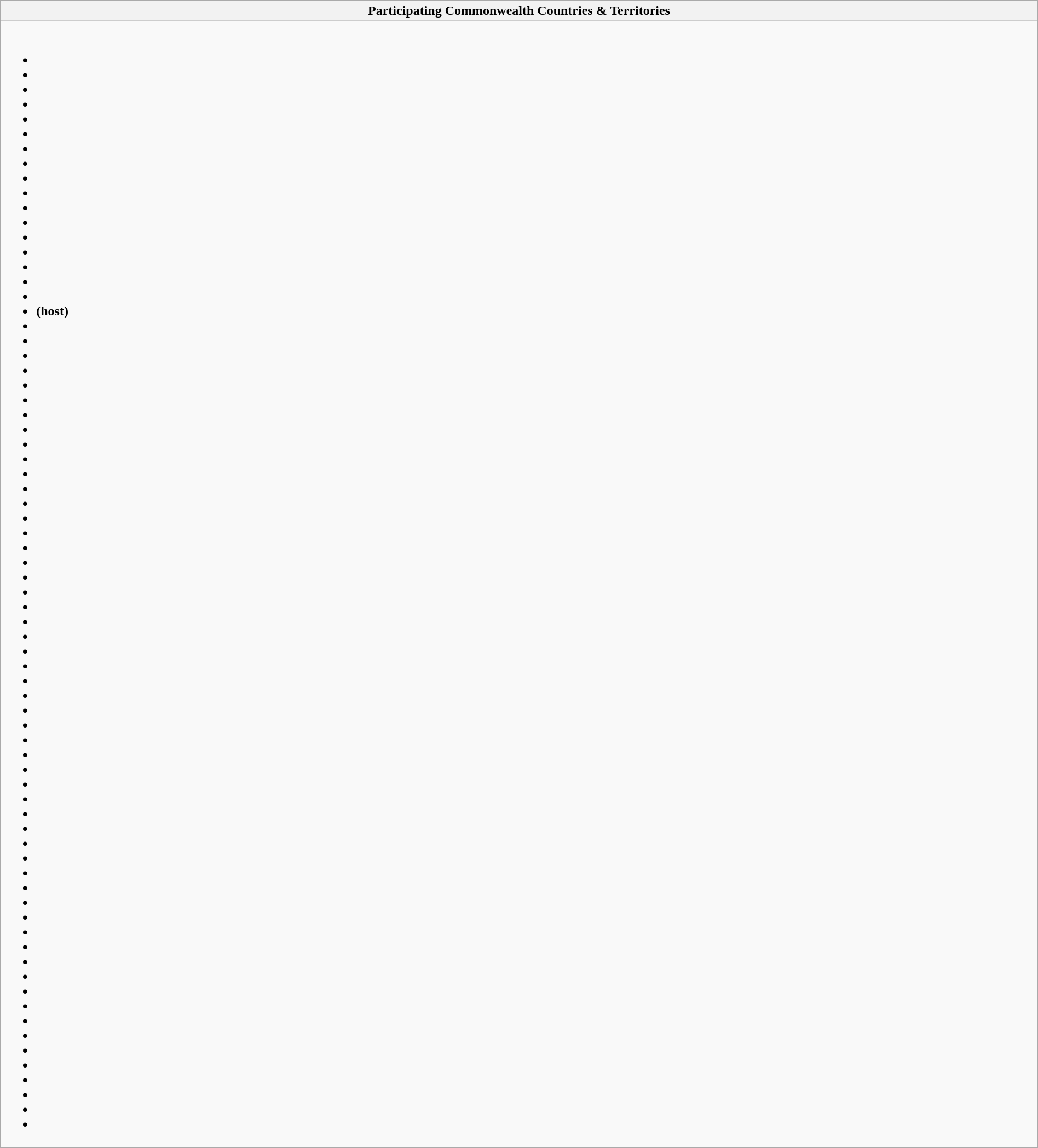<table class="wikitable collapsible" style="width:100%;">
<tr>
<th>Participating Commonwealth Countries & Territories</th>
</tr>
<tr>
<td><br><ul><li></li><li></li><li></li><li></li><li></li><li></li><li></li><li></li><li></li><li></li><li></li><li></li><li></li><li></li><li></li><li></li><li></li><li> <strong>(host)</strong></li><li></li><li></li><li></li><li></li><li></li><li></li><li></li><li></li><li></li><li></li><li></li><li></li><li></li><li></li><li></li><li></li><li></li><li></li><li></li><li></li><li></li><li></li><li></li><li></li><li></li><li></li><li></li><li></li><li></li><li></li><li></li><li></li><li></li><li></li><li></li><li></li><li></li><li></li><li></li><li></li><li></li><li></li><li></li><li></li><li></li><li></li><li></li><li></li><li></li><li></li><li></li><li></li><li></li><li></li><li></li></ul></td>
</tr>
</table>
